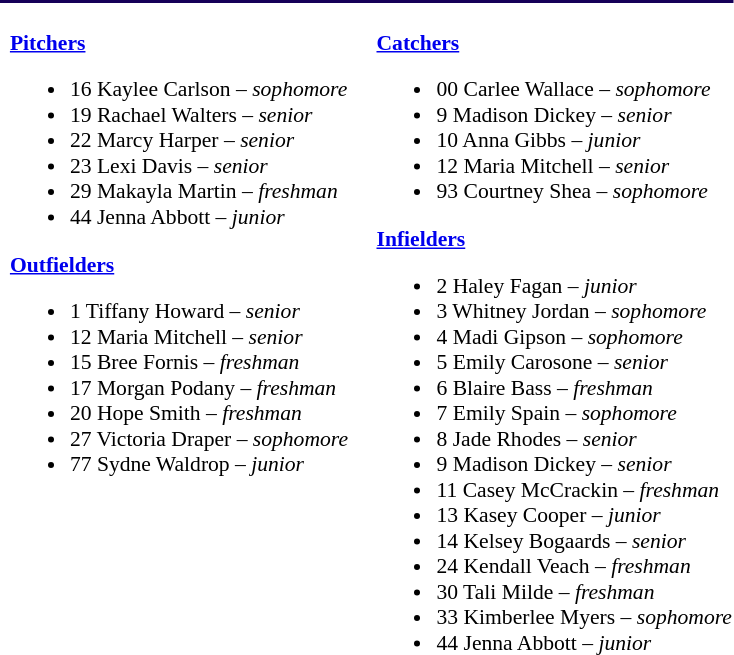<table class="toccolours" style="border-collapse:collapse; font-size:90%;">
<tr>
<td colspan="9" style="background-color: #150058; color: #ffffff; text-align:center;"><strong></strong></td>
</tr>
<tr>
</tr>
<tr>
<td width="03"> </td>
<td valign="top"><br><strong><a href='#'>Pitchers</a></strong><ul><li>16 Kaylee Carlson – <em>sophomore</em></li><li>19 Rachael Walters – <em>senior</em></li><li>22 Marcy Harper – <em>senior</em></li><li>23 Lexi Davis – <em>senior</em></li><li>29 Makayla Martin – <em>freshman</em></li><li>44 Jenna Abbott – <em>junior</em></li></ul><strong><a href='#'>Outfielders</a></strong><ul><li>1 Tiffany Howard – <em>senior</em></li><li>12 Maria Mitchell – <em>senior</em></li><li>15 Bree Fornis – <em>freshman</em></li><li>17 Morgan Podany – <em>freshman</em></li><li>20 Hope Smith – <em>freshman</em></li><li>27 Victoria Draper – <em>sophomore</em></li><li>77 Sydne Waldrop – <em>junior</em></li></ul></td>
<td width="15"> </td>
<td valign="top"><br><strong><a href='#'>Catchers</a></strong><ul><li>00 Carlee Wallace – <em>sophomore</em></li><li>9 Madison Dickey – <em>senior</em></li><li>10 Anna Gibbs – <em>junior</em></li><li>12 Maria Mitchell – <em>senior</em></li><li>93 Courtney Shea – <em>sophomore</em></li></ul><strong><a href='#'>Infielders</a></strong><ul><li>2 Haley Fagan – <em>junior</em></li><li>3 Whitney Jordan – <em>sophomore</em></li><li>4 Madi Gipson – <em>sophomore</em></li><li>5 Emily Carosone – <em>senior</em></li><li>6 Blaire Bass – <em>freshman</em></li><li>7 Emily Spain – <em>sophomore</em></li><li>8 Jade Rhodes – <em>senior</em></li><li>9 Madison Dickey – <em>senior</em></li><li>11 Casey McCrackin – <em>freshman</em></li><li>13 Kasey Cooper – <em>junior</em></li><li>14 Kelsey Bogaards – <em>senior</em></li><li>24 Kendall Veach – <em>freshman</em></li><li>30 Tali Milde – <em>freshman</em></li><li>33 Kimberlee Myers – <em>sophomore</em></li><li>44 Jenna Abbott – <em>junior</em></li></ul></td>
</tr>
</table>
